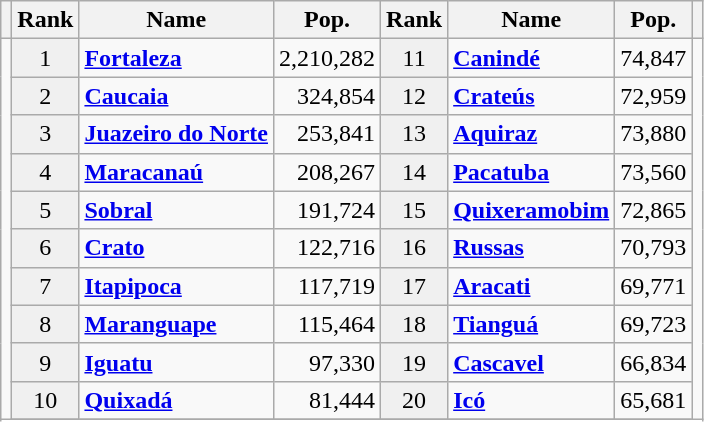<table class="wikitable">
<tr>
<th></th>
<th>Rank</th>
<th>Name</th>
<th>Pop.</th>
<th>Rank</th>
<th>Name</th>
<th>Pop.</th>
<th></th>
</tr>
<tr>
<td rowspan=11 style="text-align: center"><br></td>
<td align=center style="background:#f0f0f0;">1</td>
<td align=left><strong><a href='#'>Fortaleza</a></strong></td>
<td align="right">2,210,282</td>
<td align=center style="background:#f0f0f0;">11</td>
<td align=left><strong><a href='#'>Canindé</a></strong></td>
<td align="right">74,847<br></td>
<td rowspan=11 style="text-align: center"></td>
</tr>
<tr>
<td align=center style="background:#f0f0f0;">2</td>
<td align=left><strong><a href='#'>Caucaia</a></strong></td>
<td align="right">324,854</td>
<td align=center style="background:#f0f0f0;">12</td>
<td align=left><strong><a href='#'>Crateús</a></strong></td>
<td align="right">72,959</td>
</tr>
<tr>
<td align=center style="background:#f0f0f0;">3</td>
<td align=left><strong><a href='#'>Juazeiro do Norte</a></strong></td>
<td align="right">253,841</td>
<td align=center style="background:#f0f0f0;">13</td>
<td align=left><strong><a href='#'>Aquiraz</a></strong></td>
<td align="right">73,880</td>
</tr>
<tr>
<td align=center style="background:#f0f0f0;">4</td>
<td align=left><strong><a href='#'>Maracanaú</a></strong></td>
<td align="right">208,267</td>
<td align=center style="background:#f0f0f0;">14</td>
<td align=left><strong><a href='#'>Pacatuba</a></strong></td>
<td align="right">73,560</td>
</tr>
<tr>
<td align=center style="background:#f0f0f0;">5</td>
<td align=left><strong><a href='#'>Sobral</a></strong></td>
<td align="right">191,724</td>
<td align=center style="background:#f0f0f0;">15</td>
<td align=left><strong><a href='#'>Quixeramobim</a></strong></td>
<td align="right">72,865</td>
</tr>
<tr>
<td align=center style="background:#f0f0f0;">6</td>
<td align=left><strong><a href='#'>Crato</a></strong></td>
<td align="right">122,716</td>
<td align=center style="background:#f0f0f0;">16</td>
<td align=left><strong><a href='#'>Russas</a></strong></td>
<td align="right">70,793</td>
</tr>
<tr>
<td align=center style="background:#f0f0f0;">7</td>
<td align=left><strong><a href='#'>Itapipoca</a></strong></td>
<td align="right">117,719</td>
<td align=center style="background:#f0f0f0;">17</td>
<td align=left><strong><a href='#'>Aracati</a></strong></td>
<td align="right">69,771</td>
</tr>
<tr>
<td align=center style="background:#f0f0f0;">8</td>
<td align=left><strong><a href='#'>Maranguape</a></strong></td>
<td align="right">115,464</td>
<td align=center style="background:#f0f0f0;">18</td>
<td align=left><strong><a href='#'>Tianguá</a></strong></td>
<td align="right">69,723</td>
</tr>
<tr>
<td align=center style="background:#f0f0f0;">9</td>
<td align=left><strong><a href='#'>Iguatu</a></strong></td>
<td align="right">97,330</td>
<td align=center style="background:#f0f0f0;">19</td>
<td align=left><strong><a href='#'>Cascavel</a></strong></td>
<td align="right">66,834</td>
</tr>
<tr>
<td align=center style="background:#f0f0f0;">10</td>
<td align=left><strong><a href='#'>Quixadá</a></strong></td>
<td align="right">81,444</td>
<td align=center style="background:#f0f0f0;">20</td>
<td align=left><strong><a href='#'>Icó</a></strong></td>
<td align="right">65,681</td>
</tr>
<tr>
</tr>
</table>
